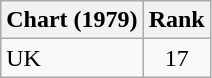<table class="wikitable sortable">
<tr>
<th>Chart (1979)</th>
<th>Rank</th>
</tr>
<tr>
<td>UK</td>
<td style="text-align:center;">17</td>
</tr>
</table>
